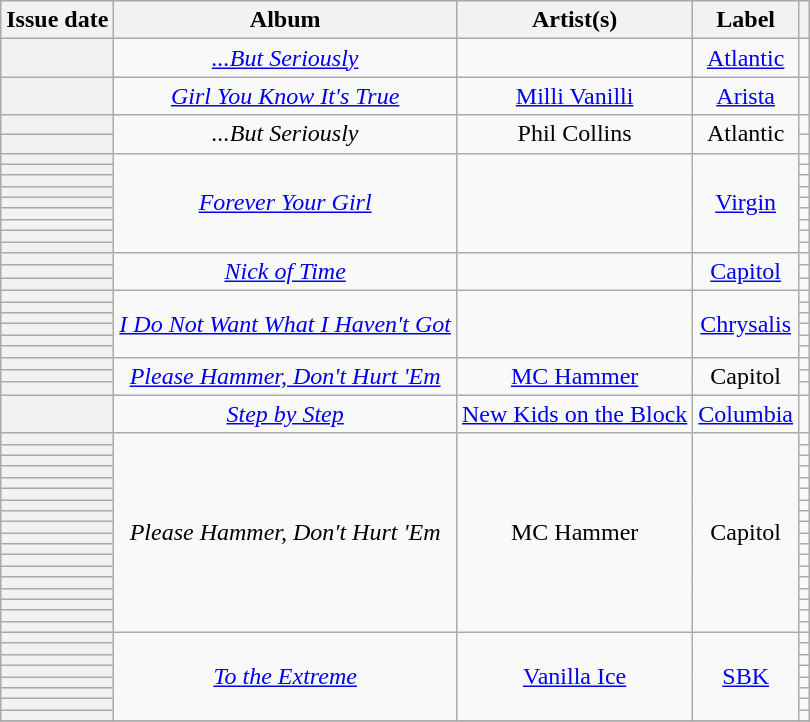<table class="wikitable sortable plainrowheaders" style="text-align: center">
<tr>
<th scope=col>Issue date</th>
<th scope=col>Album</th>
<th scope=col>Artist(s)</th>
<th scope=col>Label</th>
<th scope=col class="unsortable"></th>
</tr>
<tr>
<th scope="row"></th>
<td style="text-align: center;"><em><a href='#'>...But Seriously</a></em></td>
<td style="text-align: center;"></td>
<td style="text-align: center;"><a href='#'>Atlantic</a></td>
<td></td>
</tr>
<tr>
<th scope="row"></th>
<td style="text-align: center;"><em><a href='#'>Girl You Know It's True</a></em></td>
<td style="text-align: center;"><a href='#'>Milli Vanilli</a></td>
<td style="text-align: center;"><a href='#'>Arista</a></td>
<td></td>
</tr>
<tr>
<th scope="row"></th>
<td style="text-align: center;" rowspan=2><em>...But Seriously</em></td>
<td style="text-align: center;" rowspan=2 data-sort-value="Collins, Phil">Phil Collins</td>
<td style="text-align: center;" rowspan=2>Atlantic</td>
<td></td>
</tr>
<tr>
<th scope="row"></th>
<td></td>
</tr>
<tr>
<th scope="row"></th>
<td style="text-align: center;" rowspan=9><em><a href='#'>Forever Your Girl</a></em></td>
<td style="text-align: center;" rowspan=9></td>
<td style="text-align: center;" rowspan=9><a href='#'>Virgin</a></td>
<td></td>
</tr>
<tr>
<th scope="row"></th>
<td></td>
</tr>
<tr>
<th scope="row"></th>
<td></td>
</tr>
<tr>
<th scope="row"></th>
<td></td>
</tr>
<tr>
<th scope="row"></th>
<td></td>
</tr>
<tr>
<th scope="row"></th>
<td></td>
</tr>
<tr>
<th scope="row"></th>
<td></td>
</tr>
<tr>
<th scope="row"></th>
<td></td>
</tr>
<tr>
<th scope="row"></th>
<td></td>
</tr>
<tr>
<th scope="row"></th>
<td style="text-align: center;" rowspan=3><em><a href='#'>Nick of Time</a></em></td>
<td style="text-align: center;" rowspan=3></td>
<td style="text-align: center;" rowspan=3><a href='#'>Capitol</a></td>
<td></td>
</tr>
<tr>
<th scope="row"></th>
<td></td>
</tr>
<tr>
<th scope="row"></th>
<td></td>
</tr>
<tr>
<th scope="row"></th>
<td style="text-align: center;" rowspan=6><em><a href='#'>I Do Not Want What I Haven't Got</a></em></td>
<td style="text-align: center;" rowspan=6></td>
<td style="text-align: center;" rowspan=6><a href='#'>Chrysalis</a></td>
<td></td>
</tr>
<tr>
<th scope="row"></th>
<td></td>
</tr>
<tr>
<th scope="row"></th>
<td></td>
</tr>
<tr>
<th scope="row"></th>
<td></td>
</tr>
<tr>
<th scope="row"></th>
<td></td>
</tr>
<tr>
<th scope="row"></th>
<td></td>
</tr>
<tr>
<th scope="row"></th>
<td style="text-align: center;" rowspan=3><em><a href='#'>Please Hammer, Don't Hurt 'Em</a></em></td>
<td style="text-align: center;" rowspan=3><a href='#'>MC Hammer</a></td>
<td style="text-align: center;" rowspan=3>Capitol</td>
<td></td>
</tr>
<tr>
<th scope="row"></th>
<td></td>
</tr>
<tr>
<th scope="row"></th>
<td></td>
</tr>
<tr>
<th scope="row"></th>
<td style="text-align: center;"><em><a href='#'>Step by Step</a></em></td>
<td style="text-align: center;"><a href='#'>New Kids on the Block</a></td>
<td style="text-align: center;"><a href='#'>Columbia</a></td>
<td></td>
</tr>
<tr>
<th scope="row"></th>
<td style="text-align: center;" rowspan=18><em>Please Hammer, Don't Hurt 'Em</em></td>
<td style="text-align: center;" rowspan=18>MC Hammer</td>
<td style="text-align: center;" rowspan=18>Capitol</td>
<td></td>
</tr>
<tr>
<th scope="row"></th>
<td></td>
</tr>
<tr>
<th scope="row"></th>
<td></td>
</tr>
<tr>
<th scope="row"></th>
<td></td>
</tr>
<tr>
<th scope="row"></th>
<td></td>
</tr>
<tr>
<th scope="row"></th>
<td></td>
</tr>
<tr>
<th scope="row"></th>
<td></td>
</tr>
<tr>
<th scope="row"></th>
<td></td>
</tr>
<tr>
<th scope="row"></th>
<td></td>
</tr>
<tr>
<th scope="row"></th>
<td></td>
</tr>
<tr>
<th scope="row"></th>
<td></td>
</tr>
<tr>
<th scope="row"></th>
<td></td>
</tr>
<tr>
<th scope="row"></th>
<td></td>
</tr>
<tr>
<th scope="row"></th>
<td></td>
</tr>
<tr>
<th scope="row"></th>
<td></td>
</tr>
<tr>
<th scope="row"></th>
<td></td>
</tr>
<tr>
<th scope="row"></th>
<td></td>
</tr>
<tr>
<th scope="row"></th>
<td></td>
</tr>
<tr>
<th scope="row"></th>
<td style="text-align: center;" rowspan=8><em><a href='#'>To the Extreme</a></em></td>
<td style="text-align: center;" rowspan=8><a href='#'>Vanilla Ice</a></td>
<td style="text-align: center;" rowspan=8><a href='#'>SBK</a></td>
<td></td>
</tr>
<tr>
<th scope="row"></th>
<td></td>
</tr>
<tr>
<th scope="row"></th>
<td></td>
</tr>
<tr>
<th scope="row"></th>
<td></td>
</tr>
<tr>
<th scope="row"></th>
<td></td>
</tr>
<tr>
<th scope="row"></th>
<td></td>
</tr>
<tr>
<th scope="row"></th>
<td></td>
</tr>
<tr>
<th scope="row"></th>
<td></td>
</tr>
<tr>
</tr>
</table>
